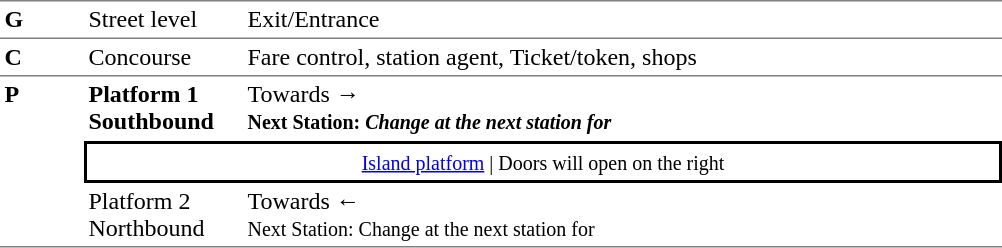<table table border=0 cellspacing=0 cellpadding=3>
<tr>
<td style="border-top:solid 1px grey;border-bottom:solid 1px grey;" width=50 valign=top><strong>G</strong></td>
<td style="border-top:solid 1px grey;border-bottom:solid 1px grey;" width=100 valign=top>Street level</td>
<td style="border-top:solid 1px grey;border-bottom:solid 1px grey;" width=500 valign=top>Exit/Entrance</td>
</tr>
<tr>
<td style="border-bottom:solid 1px grey;"><strong>C</strong></td>
<td style="border-bottom:solid 1px grey;">Concourse</td>
<td style="border-bottom:solid 1px grey;">Fare control, station agent, Ticket/token, shops</td>
</tr>
<tr>
<td style="border-bottom:solid 1px grey;" width=50 rowspan=3 valign=top><strong>P</strong></td>
<td style="border-bottom:solid 1px white;" width=100><span><strong>Platform 1</strong><br><strong>Southbound</strong></span></td>
<td style="border-bottom:solid 1px white;" width=500>Towards → <br><small><strong>Next Station:</strong> </small> <small><strong><em>Change at the next station for <strong><em></small></td>
</tr>
<tr>
<td style="border-top:solid 2px black;border-right:solid 2px black;border-left:solid 2px black;border-bottom:solid 2px black;text-align:center;" colspan=2><small><a href='#'>Island platform</a> | Doors will open on the right </small></td>
</tr>
<tr>
<td style="border-bottom:solid 1px grey;" width=100><span></strong>Platform 2<strong><br></strong>Northbound<strong></span></td>
<td style="border-bottom:solid 1px grey;" width="500">Towards ← <br><small></strong>Next Station:<strong> </small> <small></em></strong>Change at the next station for </strong></em></small></td>
</tr>
</table>
